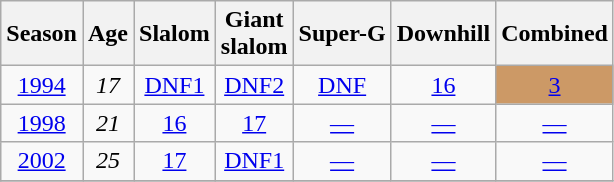<table class=wikitable style="text-align:center">
<tr>
<th>Season</th>
<th>Age</th>
<th>Slalom</th>
<th>Giant<br>slalom</th>
<th>Super-G</th>
<th>Downhill</th>
<th>Combined</th>
</tr>
<tr>
<td><a href='#'>1994</a></td>
<td><em>17</em></td>
<td><a href='#'>DNF1</a></td>
<td><a href='#'>DNF2</a></td>
<td><a href='#'>DNF</a></td>
<td><a href='#'>16</a></td>
<td style="background:#c96;"><a href='#'>3</a></td>
</tr>
<tr>
<td><a href='#'>1998</a></td>
<td><em>21</em></td>
<td><a href='#'>16</a></td>
<td><a href='#'>17</a></td>
<td><a href='#'>—</a></td>
<td><a href='#'>—</a></td>
<td><a href='#'>—</a></td>
</tr>
<tr>
<td><a href='#'>2002</a></td>
<td><em>25</em></td>
<td><a href='#'>17</a></td>
<td><a href='#'>DNF1</a></td>
<td><a href='#'>—</a></td>
<td><a href='#'>—</a></td>
<td><a href='#'>—</a></td>
</tr>
<tr>
</tr>
</table>
